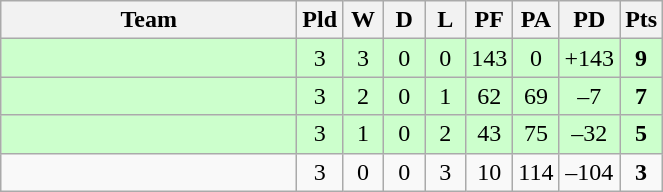<table class="wikitable" style="text-align:center;">
<tr>
<th width="190">Team</th>
<th width="20" abbr="Played">Pld</th>
<th width="20" abbr="Won">W</th>
<th width="20" abbr="Drawn">D</th>
<th width="20" abbr="Lost">L</th>
<th width="20" abbr="Points for">PF</th>
<th width="20" abbr="Points against">PA</th>
<th width="25" abbr="Points difference">PD</th>
<th width="20" abbr="Points">Pts</th>
</tr>
<tr style="background:#ccffcc">
<td align="left"></td>
<td>3</td>
<td>3</td>
<td>0</td>
<td>0</td>
<td>143</td>
<td>0</td>
<td>+143</td>
<td><strong>9</strong></td>
</tr>
<tr style="background:#ccffcc">
<td align="left"></td>
<td>3</td>
<td>2</td>
<td>0</td>
<td>1</td>
<td>62</td>
<td>69</td>
<td>–7</td>
<td><strong>7</strong></td>
</tr>
<tr style="background:#ccffcc">
<td align="left"></td>
<td>3</td>
<td>1</td>
<td>0</td>
<td>2</td>
<td>43</td>
<td>75</td>
<td>–32</td>
<td><strong>5</strong></td>
</tr>
<tr style="background:#">
<td align="left"></td>
<td>3</td>
<td>0</td>
<td>0</td>
<td>3</td>
<td>10</td>
<td>114</td>
<td>–104</td>
<td><strong>3</strong></td>
</tr>
</table>
